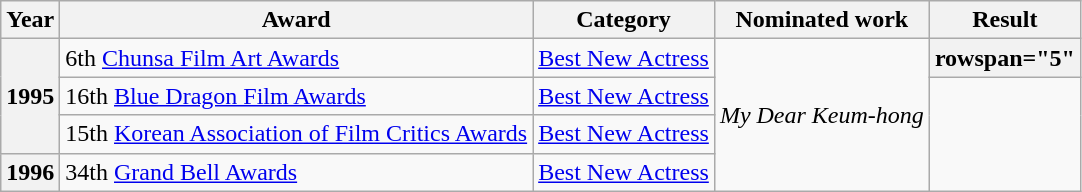<table class="wikitable sortable plainrowheaders">
<tr>
<th>Year</th>
<th>Award</th>
<th>Category</th>
<th>Nominated work</th>
<th>Result</th>
</tr>
<tr>
<th scope="row" rowspan="3">1995</th>
<td>6th <a href='#'>Chunsa Film Art Awards</a></td>
<td><a href='#'>Best New Actress</a></td>
<td rowspan="4"><em>My Dear Keum-hong</em></td>
<th>rowspan="5" </th>
</tr>
<tr>
<td>16th <a href='#'>Blue Dragon Film Awards</a></td>
<td><a href='#'>Best New Actress</a></td>
</tr>
<tr>
<td>15th <a href='#'>Korean Association of Film Critics Awards</a></td>
<td><a href='#'>Best New Actress</a></td>
</tr>
<tr>
<th scope="row" rowspan="1">1996</th>
<td>34th <a href='#'>Grand Bell Awards</a></td>
<td><a href='#'>Best New Actress</a></td>
</tr>
</table>
